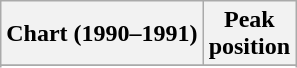<table class="wikitable sortable">
<tr>
<th align="left">Chart (1990–1991)</th>
<th align="center">Peak<br>position</th>
</tr>
<tr>
</tr>
<tr>
</tr>
</table>
